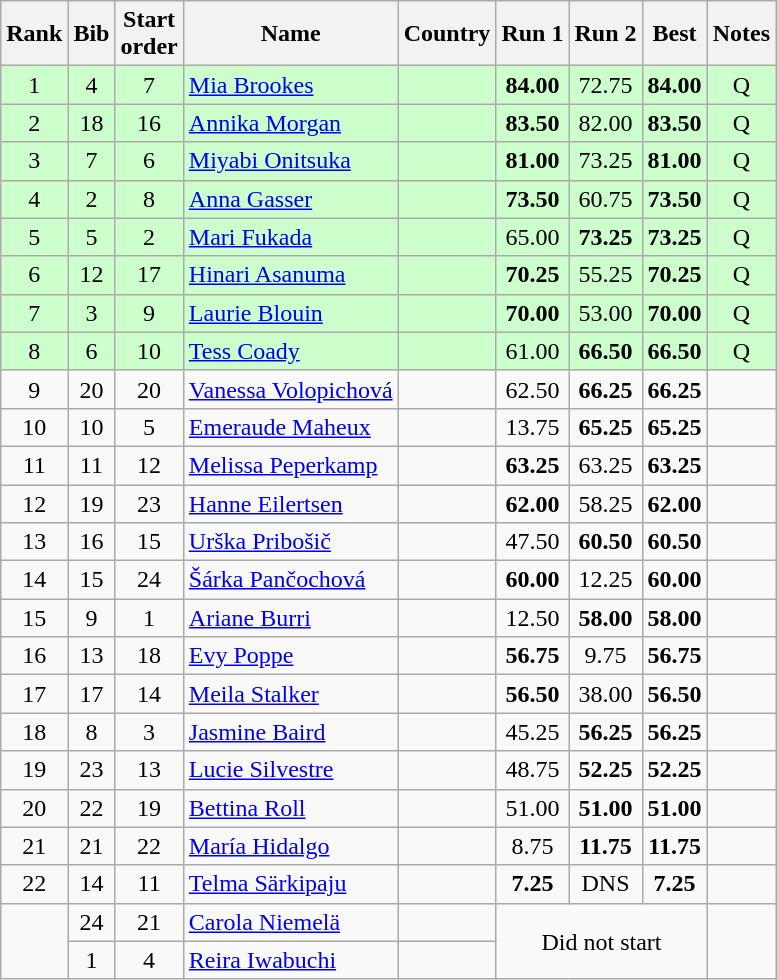<table class="wikitable sortable" style="text-align:center">
<tr>
<th>Rank</th>
<th>Bib</th>
<th>Start<br>order</th>
<th>Name</th>
<th>Country</th>
<th>Run 1</th>
<th>Run 2</th>
<th>Best</th>
<th>Notes</th>
</tr>
<tr bgcolor=ccffcc>
<td>1</td>
<td>4</td>
<td>7</td>
<td align=left><a href='#'>Mia Brookes</a></td>
<td align=left></td>
<td><strong>84.00</strong></td>
<td>72.75</td>
<td><strong>84.00</strong></td>
<td>Q</td>
</tr>
<tr bgcolor=ccffcc>
<td>2</td>
<td>18</td>
<td>16</td>
<td align=left><a href='#'>Annika Morgan</a></td>
<td align=left></td>
<td><strong>83.50</strong></td>
<td>82.00</td>
<td><strong>83.50</strong></td>
<td>Q</td>
</tr>
<tr bgcolor=ccffcc>
<td>3</td>
<td>7</td>
<td>6</td>
<td align=left><a href='#'>Miyabi Onitsuka</a></td>
<td align=left></td>
<td><strong>81.00</strong></td>
<td>73.25</td>
<td><strong>81.00</strong></td>
<td>Q</td>
</tr>
<tr bgcolor=ccffcc>
<td>4</td>
<td>2</td>
<td>8</td>
<td align=left><a href='#'>Anna Gasser</a></td>
<td align=left></td>
<td><strong>73.50</strong></td>
<td>60.75</td>
<td><strong>73.50</strong></td>
<td>Q</td>
</tr>
<tr bgcolor=ccffcc>
<td>5</td>
<td>5</td>
<td>2</td>
<td align=left><a href='#'>Mari Fukada</a></td>
<td align=left></td>
<td>65.00</td>
<td><strong>73.25</strong></td>
<td><strong>73.25</strong></td>
<td>Q</td>
</tr>
<tr bgcolor=ccffcc>
<td>6</td>
<td>12</td>
<td>17</td>
<td align=left><a href='#'>Hinari Asanuma</a></td>
<td align=left></td>
<td><strong>70.25</strong></td>
<td>55.25</td>
<td><strong>70.25</strong></td>
<td>Q</td>
</tr>
<tr bgcolor=ccffcc>
<td>7</td>
<td>3</td>
<td>9</td>
<td align=left><a href='#'>Laurie Blouin</a></td>
<td align=left></td>
<td><strong>70.00</strong></td>
<td>53.00</td>
<td><strong>70.00</strong></td>
<td>Q</td>
</tr>
<tr bgcolor=ccffcc>
<td>8</td>
<td>6</td>
<td>10</td>
<td align=left><a href='#'>Tess Coady</a></td>
<td align=left></td>
<td>61.00</td>
<td><strong>66.50</strong></td>
<td><strong>66.50</strong></td>
<td>Q</td>
</tr>
<tr>
<td>9</td>
<td>20</td>
<td>20</td>
<td align=left><a href='#'>Vanessa Volopichová</a></td>
<td align=left></td>
<td>62.50</td>
<td><strong>66.25</strong></td>
<td><strong>66.25</strong></td>
<td></td>
</tr>
<tr>
<td>10</td>
<td>10</td>
<td>5</td>
<td align=left><a href='#'>Emeraude Maheux</a></td>
<td align=left></td>
<td>13.75</td>
<td><strong>65.25</strong></td>
<td><strong>65.25</strong></td>
<td></td>
</tr>
<tr>
<td>11</td>
<td>11</td>
<td>12</td>
<td align=left><a href='#'>Melissa Peperkamp</a></td>
<td align=left></td>
<td><strong>63.25</strong></td>
<td>63.25</td>
<td><strong>63.25</strong></td>
<td></td>
</tr>
<tr>
<td>12</td>
<td>19</td>
<td>23</td>
<td align=left><a href='#'>Hanne Eilertsen</a></td>
<td align=left></td>
<td><strong>62.00</strong></td>
<td>58.25</td>
<td><strong>62.00</strong></td>
<td></td>
</tr>
<tr>
<td>13</td>
<td>16</td>
<td>15</td>
<td align=left><a href='#'>Urška Pribošič</a></td>
<td align=left></td>
<td>47.50</td>
<td><strong>60.50</strong></td>
<td><strong>60.50</strong></td>
<td></td>
</tr>
<tr>
<td>14</td>
<td>15</td>
<td>24</td>
<td align=left><a href='#'>Šárka Pančochová</a></td>
<td align=left></td>
<td><strong>60.00</strong></td>
<td>12.25</td>
<td><strong>60.00</strong></td>
<td></td>
</tr>
<tr>
<td>15</td>
<td>9</td>
<td>1</td>
<td align=left><a href='#'>Ariane Burri</a></td>
<td align=left></td>
<td>12.50</td>
<td><strong>58.00</strong></td>
<td><strong>58.00</strong></td>
<td></td>
</tr>
<tr>
<td>16</td>
<td>13</td>
<td>18</td>
<td align=left><a href='#'>Evy Poppe</a></td>
<td align=left></td>
<td><strong>56.75</strong></td>
<td>9.75</td>
<td><strong>56.75</strong></td>
<td></td>
</tr>
<tr>
<td>17</td>
<td>17</td>
<td>14</td>
<td align=left><a href='#'>Meila Stalker</a></td>
<td align=left></td>
<td><strong>56.50</strong></td>
<td>38.00</td>
<td><strong>56.50</strong></td>
<td></td>
</tr>
<tr>
<td>18</td>
<td>8</td>
<td>3</td>
<td align=left><a href='#'>Jasmine Baird</a></td>
<td align=left></td>
<td>45.25</td>
<td><strong>56.25</strong></td>
<td><strong>56.25</strong></td>
<td></td>
</tr>
<tr>
<td>19</td>
<td>23</td>
<td>13</td>
<td align=left><a href='#'>Lucie Silvestre</a></td>
<td align=left></td>
<td>48.75</td>
<td><strong>52.25</strong></td>
<td><strong>52.25</strong></td>
<td></td>
</tr>
<tr>
<td>20</td>
<td>22</td>
<td>19</td>
<td align=left><a href='#'>Bettina Roll</a></td>
<td align=left></td>
<td>51.00</td>
<td><strong>51.00</strong></td>
<td><strong>51.00</strong></td>
<td></td>
</tr>
<tr>
<td>21</td>
<td>21</td>
<td>22</td>
<td align=left><a href='#'>María Hidalgo</a></td>
<td align=left></td>
<td>8.75</td>
<td><strong>11.75</strong></td>
<td><strong>11.75</strong></td>
<td></td>
</tr>
<tr>
<td>22</td>
<td>14</td>
<td>11</td>
<td align=left><a href='#'>Telma Särkipaju</a></td>
<td align=left></td>
<td><strong>7.25</strong></td>
<td>DNS</td>
<td><strong>7.25</strong></td>
<td></td>
</tr>
<tr>
<td rowspan=2></td>
<td>24</td>
<td>21</td>
<td align=left><a href='#'>Carola Niemelä</a></td>
<td align=left></td>
<td colspan=3 rowspan=2>Did not start</td>
</tr>
<tr>
<td>1</td>
<td>4</td>
<td align=left><a href='#'>Reira Iwabuchi</a></td>
<td align=left></td>
</tr>
</table>
